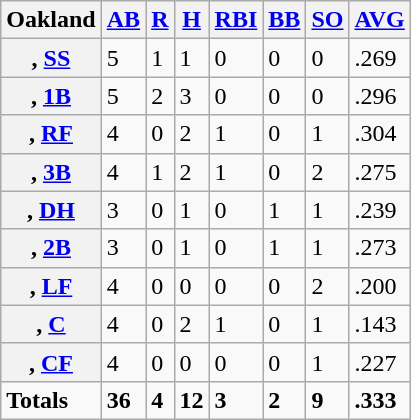<table class="wikitable sortable">
<tr>
<th scope = "col">Oakland</th>
<th scope = "col"><a href='#'>AB</a></th>
<th scope = "col"><a href='#'>R</a></th>
<th scope = "col"><a href='#'>H</a></th>
<th scope = "col"><a href='#'>RBI</a></th>
<th scope = "col"><a href='#'>BB</a></th>
<th scope = "col"><a href='#'>SO</a></th>
<th scope = "col"><a href='#'>AVG</a></th>
</tr>
<tr>
<th scope = "row">, <a href='#'>SS</a></th>
<td>5</td>
<td>1</td>
<td>1</td>
<td>0</td>
<td>0</td>
<td>0</td>
<td>.269</td>
</tr>
<tr>
<th scope = "row">, <a href='#'>1B</a></th>
<td>5</td>
<td>2</td>
<td>3</td>
<td>0</td>
<td>0</td>
<td>0</td>
<td>.296</td>
</tr>
<tr>
<th scope = "row">, <a href='#'>RF</a></th>
<td>4</td>
<td>0</td>
<td>2</td>
<td>1</td>
<td>0</td>
<td>1</td>
<td>.304</td>
</tr>
<tr>
<th scope = "row">, <a href='#'>3B</a></th>
<td>4</td>
<td>1</td>
<td>2</td>
<td>1</td>
<td>0</td>
<td>2</td>
<td>.275</td>
</tr>
<tr>
<th scope = "row">, <a href='#'>DH</a></th>
<td>3</td>
<td>0</td>
<td>1</td>
<td>0</td>
<td>1</td>
<td>1</td>
<td>.239</td>
</tr>
<tr>
<th scope = "row">, <a href='#'>2B</a></th>
<td>3</td>
<td>0</td>
<td>1</td>
<td>0</td>
<td>1</td>
<td>1</td>
<td>.273</td>
</tr>
<tr>
<th scope = "row">, <a href='#'>LF</a></th>
<td>4</td>
<td>0</td>
<td>0</td>
<td>0</td>
<td>0</td>
<td>2</td>
<td>.200</td>
</tr>
<tr>
<th scope = "row">, <a href='#'>C</a></th>
<td>4</td>
<td>0</td>
<td>2</td>
<td>1</td>
<td>0</td>
<td>1</td>
<td>.143</td>
</tr>
<tr>
<th scope = "row">, <a href='#'>CF</a></th>
<td>4</td>
<td>0</td>
<td>0</td>
<td>0</td>
<td>0</td>
<td>1</td>
<td>.227</td>
</tr>
<tr class="sortbottom">
<td><strong>Totals</strong></td>
<td><strong>36</strong></td>
<td><strong>4</strong></td>
<td><strong>12</strong></td>
<td><strong>3</strong></td>
<td><strong>2</strong></td>
<td><strong>9</strong></td>
<td><strong>.333</strong></td>
</tr>
</table>
